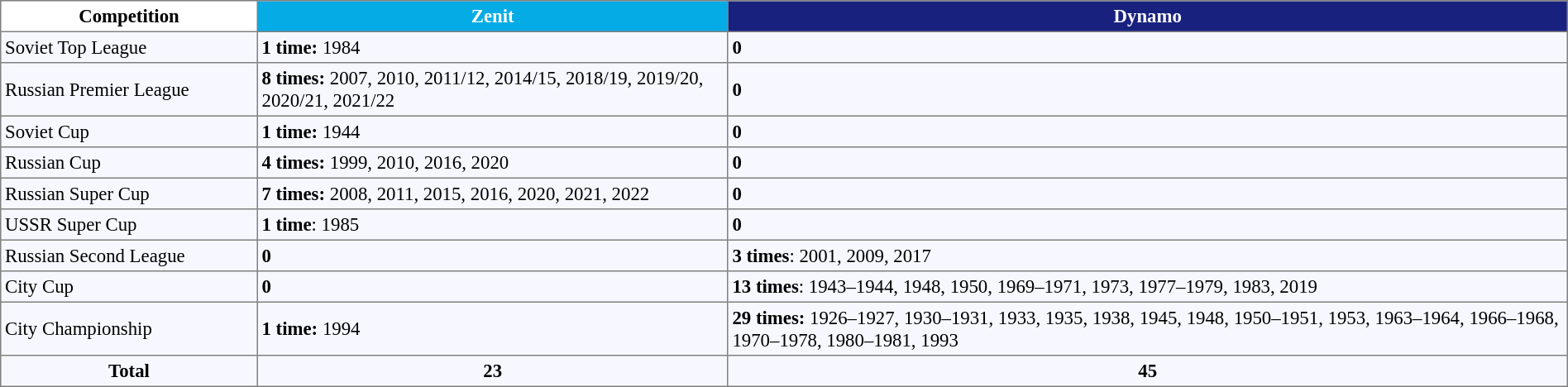<table bgcolor="#f7f8ff" cellpadding="3" cellspacing="0" border="1" style="font-size: 95%; border: gray solid 1px; border-collapse: collapse;">
<tr align=center bgcolor="#FFFFFF">
<td width="200"><strong>Competition</strong></td>
<th style="color:#FFFFFF; background:#05ABE5;">Zenit</th>
<th style="color:#FFFFFF; background:#19217F;">Dynamo</th>
</tr>
<tr>
<td>Soviet Top League</td>
<td><strong>1 time:</strong> 1984</td>
<td><strong>0</strong></td>
</tr>
<tr>
<td>Russian Premier League</td>
<td><strong>8 times:</strong> 2007, 2010, 2011/12, 2014/15, 2018/19, 2019/20, 2020/21, 2021/22</td>
<td><strong>0</strong></td>
</tr>
<tr>
<td>Soviet Cup</td>
<td><strong>1 time:</strong> 1944</td>
<td><strong>0</strong></td>
</tr>
<tr>
<td>Russian Cup</td>
<td><strong>4 times:</strong> 1999, 2010, 2016, 2020</td>
<td><strong>0</strong></td>
</tr>
<tr>
<td>Russian Super Cup</td>
<td><strong>7 times:</strong> 2008, 2011, 2015, 2016, 2020, 2021, 2022</td>
<td><strong>0</strong></td>
</tr>
<tr>
<td>USSR Super Cup</td>
<td><strong>1 time</strong>: 1985</td>
<td><strong>0</strong></td>
</tr>
<tr>
<td>Russian Second League</td>
<td><strong>0</strong></td>
<td><strong>3 times</strong>: 2001, 2009, 2017</td>
</tr>
<tr>
<td>City Cup</td>
<td><strong>0</strong></td>
<td><strong>13 times</strong>:  1943–1944, 1948, 1950, 1969–1971, 1973, 1977–1979, 1983, 2019</td>
</tr>
<tr>
<td>City Championship</td>
<td><strong>1 time:</strong> 1994</td>
<td><strong>29 times:</strong> 1926–1927, 1930–1931, 1933, 1935, 1938, 1945, 1948, 1950–1951, 1953, 1963–1964, 1966–1968, 1970–1978, 1980–1981, 1993</td>
</tr>
<tr>
<th><strong>Total</strong></th>
<th><strong>23</strong></th>
<th><strong>45</strong></th>
</tr>
</table>
